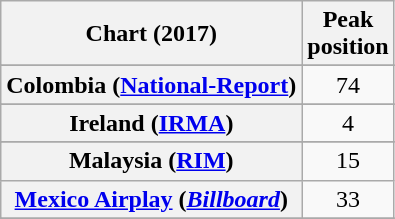<table class="wikitable sortable plainrowheaders" style="text-align:center">
<tr>
<th scope="col">Chart (2017)</th>
<th scope="col">Peak<br> position</th>
</tr>
<tr>
</tr>
<tr>
</tr>
<tr>
</tr>
<tr>
</tr>
<tr>
</tr>
<tr>
</tr>
<tr>
</tr>
<tr>
<th scope="row">Colombia (<a href='#'>National-Report</a>)</th>
<td>74</td>
</tr>
<tr>
</tr>
<tr>
</tr>
<tr>
</tr>
<tr>
</tr>
<tr>
</tr>
<tr>
</tr>
<tr>
<th scope="row">Ireland (<a href='#'>IRMA</a>)</th>
<td>4</td>
</tr>
<tr>
</tr>
<tr>
<th scope="row">Malaysia (<a href='#'>RIM</a>)</th>
<td>15</td>
</tr>
<tr>
<th scope="row"><a href='#'>Mexico Airplay</a> (<em><a href='#'>Billboard</a></em>)</th>
<td>33</td>
</tr>
<tr>
</tr>
<tr>
</tr>
<tr>
</tr>
<tr>
</tr>
<tr>
</tr>
<tr>
</tr>
<tr>
</tr>
<tr>
</tr>
<tr>
</tr>
<tr>
</tr>
<tr>
</tr>
<tr>
</tr>
<tr>
</tr>
<tr>
</tr>
<tr>
</tr>
<tr>
</tr>
<tr>
</tr>
<tr>
</tr>
<tr>
</tr>
<tr>
</tr>
</table>
